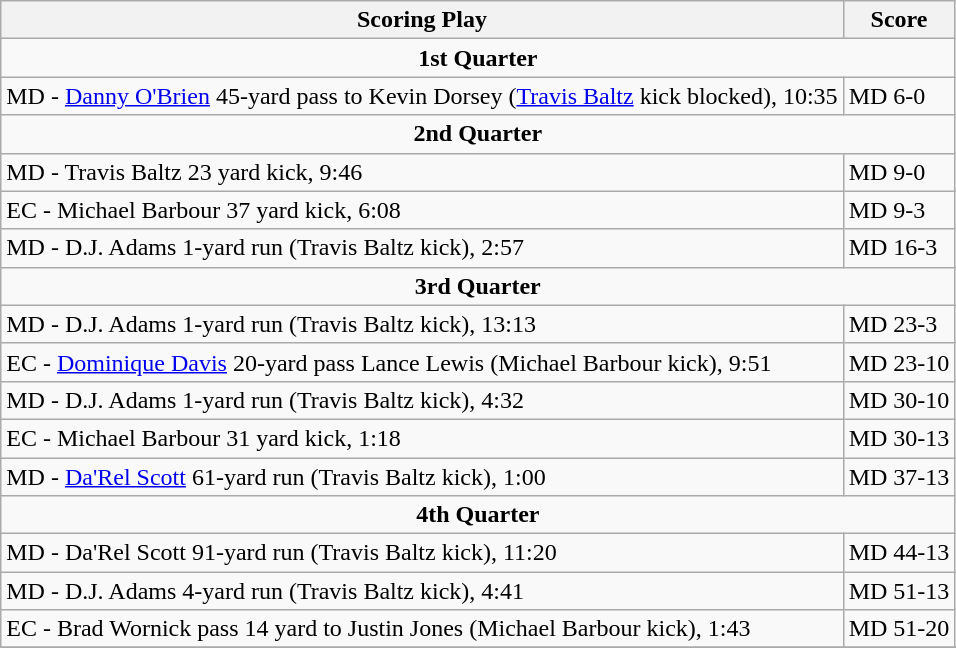<table class="wikitable">
<tr>
<th>Scoring Play</th>
<th>Score</th>
</tr>
<tr>
<td colspan="4" align="center"><strong>1st Quarter</strong></td>
</tr>
<tr>
<td>MD - <a href='#'>Danny O'Brien</a> 45-yard pass to Kevin Dorsey (<a href='#'>Travis Baltz</a> kick blocked), 10:35</td>
<td>MD 6-0</td>
</tr>
<tr>
<td colspan="4" align="center"><strong>2nd Quarter</strong></td>
</tr>
<tr>
<td>MD - Travis Baltz 23 yard kick, 9:46</td>
<td>MD 9-0</td>
</tr>
<tr>
<td>EC - Michael Barbour 37 yard kick, 6:08</td>
<td>MD 9-3</td>
</tr>
<tr>
<td>MD - D.J. Adams 1-yard run (Travis Baltz kick), 2:57</td>
<td>MD 16-3</td>
</tr>
<tr>
<td colspan="4" align="center"><strong>3rd Quarter</strong></td>
</tr>
<tr>
<td>MD - D.J. Adams 1-yard run (Travis Baltz kick), 13:13</td>
<td>MD 23-3</td>
</tr>
<tr>
<td>EC - <a href='#'>Dominique Davis</a> 20-yard pass Lance Lewis (Michael Barbour kick), 9:51</td>
<td>MD 23-10</td>
</tr>
<tr>
<td>MD - D.J. Adams 1-yard run (Travis Baltz kick), 4:32</td>
<td>MD 30-10</td>
</tr>
<tr>
<td>EC - Michael Barbour 31 yard kick, 1:18</td>
<td>MD 30-13</td>
</tr>
<tr>
<td>MD - <a href='#'>Da'Rel Scott</a> 61-yard run (Travis Baltz kick), 1:00</td>
<td>MD 37-13</td>
</tr>
<tr>
<td colspan="4" align="center"><strong>4th Quarter</strong></td>
</tr>
<tr>
<td>MD - Da'Rel Scott 91-yard run (Travis Baltz kick), 11:20</td>
<td>MD 44-13</td>
</tr>
<tr>
<td>MD - D.J. Adams 4-yard run (Travis Baltz kick), 4:41</td>
<td>MD 51-13</td>
</tr>
<tr>
<td>EC - Brad Wornick pass 14 yard to Justin Jones (Michael Barbour kick), 1:43</td>
<td>MD 51-20</td>
</tr>
<tr>
</tr>
</table>
